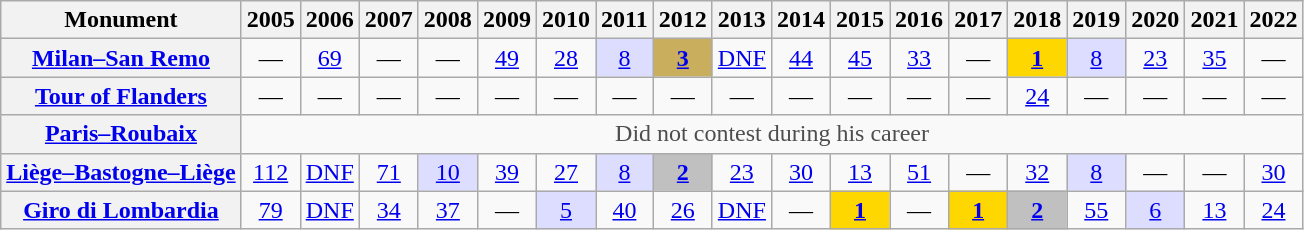<table class="wikitable plainrowheaders">
<tr>
<th scope="col">Monument</th>
<th scope="col">2005</th>
<th scope="col">2006</th>
<th scope="col">2007</th>
<th scope="col">2008</th>
<th scope="col">2009</th>
<th scope="col">2010</th>
<th scope="col">2011</th>
<th scope="col">2012</th>
<th scope="col">2013</th>
<th scope="col">2014</th>
<th scope="col">2015</th>
<th scope="col">2016</th>
<th scope="col">2017</th>
<th scope="col">2018</th>
<th scope="col">2019</th>
<th scope="col">2020</th>
<th scope="col">2021</th>
<th scope="col">2022</th>
</tr>
<tr style="text-align:center;">
<th scope="row"><a href='#'>Milan–San Remo</a></th>
<td>—</td>
<td><a href='#'>69</a></td>
<td>—</td>
<td>—</td>
<td><a href='#'>49</a></td>
<td><a href='#'>28</a></td>
<td style="background:#ddf;"><a href='#'>8</a></td>
<td style="background:#C9AE5D;"><a href='#'><strong>3</strong></a></td>
<td><a href='#'>DNF</a></td>
<td><a href='#'>44</a></td>
<td><a href='#'>45</a></td>
<td><a href='#'>33</a></td>
<td>—</td>
<td style="background:gold;"><a href='#'><strong>1</strong></a></td>
<td style="background:#ddf;"><a href='#'>8</a></td>
<td><a href='#'>23</a></td>
<td><a href='#'>35</a></td>
<td>—</td>
</tr>
<tr style="text-align:center;">
<th scope="row"><a href='#'>Tour of Flanders</a></th>
<td>—</td>
<td>—</td>
<td>—</td>
<td>—</td>
<td>—</td>
<td>—</td>
<td>—</td>
<td>—</td>
<td>—</td>
<td>—</td>
<td>—</td>
<td>—</td>
<td>—</td>
<td><a href='#'>24</a></td>
<td>—</td>
<td>—</td>
<td>—</td>
<td>—</td>
</tr>
<tr style="text-align:center;">
<th scope="row"><a href='#'>Paris–Roubaix</a></th>
<td style="color:#4d4d4d;" colspan=18>Did not contest during his career</td>
</tr>
<tr style="text-align:center;">
<th scope="row"><a href='#'>Liège–Bastogne–Liège</a></th>
<td><a href='#'>112</a></td>
<td><a href='#'>DNF</a></td>
<td><a href='#'>71</a></td>
<td style="background:#ddf;"><a href='#'>10</a></td>
<td><a href='#'>39</a></td>
<td><a href='#'>27</a></td>
<td style="background:#ddf;"><a href='#'>8</a></td>
<td style="background:#C0C0C0;"><a href='#'><strong>2</strong></a></td>
<td><a href='#'>23</a></td>
<td><a href='#'>30</a></td>
<td><a href='#'>13</a></td>
<td><a href='#'>51</a></td>
<td>—</td>
<td><a href='#'>32</a></td>
<td style="background:#ddf;"><a href='#'>8</a></td>
<td>—</td>
<td>—</td>
<td><a href='#'>30</a></td>
</tr>
<tr style="text-align:center;">
<th scope="row"><a href='#'>Giro di Lombardia</a></th>
<td><a href='#'>79</a></td>
<td><a href='#'>DNF</a></td>
<td><a href='#'>34</a></td>
<td><a href='#'>37</a></td>
<td>—</td>
<td style="background:#ddf;"><a href='#'>5</a></td>
<td><a href='#'>40</a></td>
<td><a href='#'>26</a></td>
<td><a href='#'>DNF</a></td>
<td>—</td>
<td style="background:gold;"><a href='#'><strong>1</strong></a></td>
<td>—</td>
<td style="background:gold;"><a href='#'><strong>1</strong></a></td>
<td style="background:#C0C0C0;"><a href='#'><strong>2</strong></a></td>
<td><a href='#'>55</a></td>
<td style="background:#ddf;"><a href='#'>6</a></td>
<td><a href='#'>13</a></td>
<td><a href='#'>24</a></td>
</tr>
</table>
